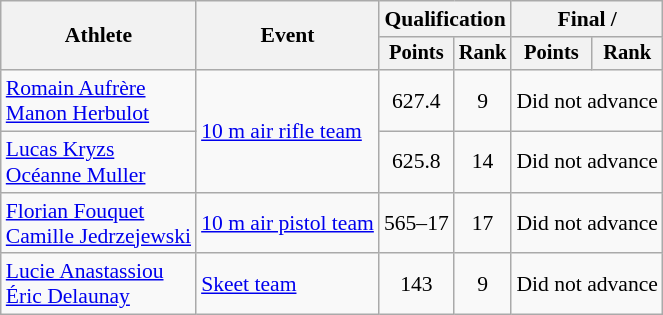<table class="wikitable" style="font-size:90%">
<tr>
<th rowspan="2">Athlete</th>
<th rowspan="2">Event</th>
<th colspan=2>Qualification</th>
<th colspan=2>Final / </th>
</tr>
<tr style="font-size:95%">
<th>Points</th>
<th>Rank</th>
<th>Points</th>
<th>Rank</th>
</tr>
<tr align=center>
<td align=left><a href='#'>Romain Aufrère</a><br><a href='#'>Manon Herbulot</a></td>
<td align=left rowspan=2><a href='#'>10 m air rifle team</a></td>
<td>627.4</td>
<td>9</td>
<td colspan="2">Did not advance</td>
</tr>
<tr align=center>
<td align=left><a href='#'>Lucas Kryzs</a><br><a href='#'>Océanne Muller</a></td>
<td>625.8</td>
<td>14</td>
<td colspan="2">Did not advance</td>
</tr>
<tr align=center>
<td align=left><a href='#'>Florian Fouquet</a><br><a href='#'>Camille Jedrzejewski</a></td>
<td align=left><a href='#'>10 m air pistol team</a></td>
<td>565–17</td>
<td>17</td>
<td colspan="2">Did not advance</td>
</tr>
<tr align=center>
<td align=left><a href='#'>Lucie Anastassiou</a><br><a href='#'>Éric Delaunay</a></td>
<td align=left><a href='#'>Skeet team</a></td>
<td>143</td>
<td>9</td>
<td colspan="2">Did not advance</td>
</tr>
</table>
